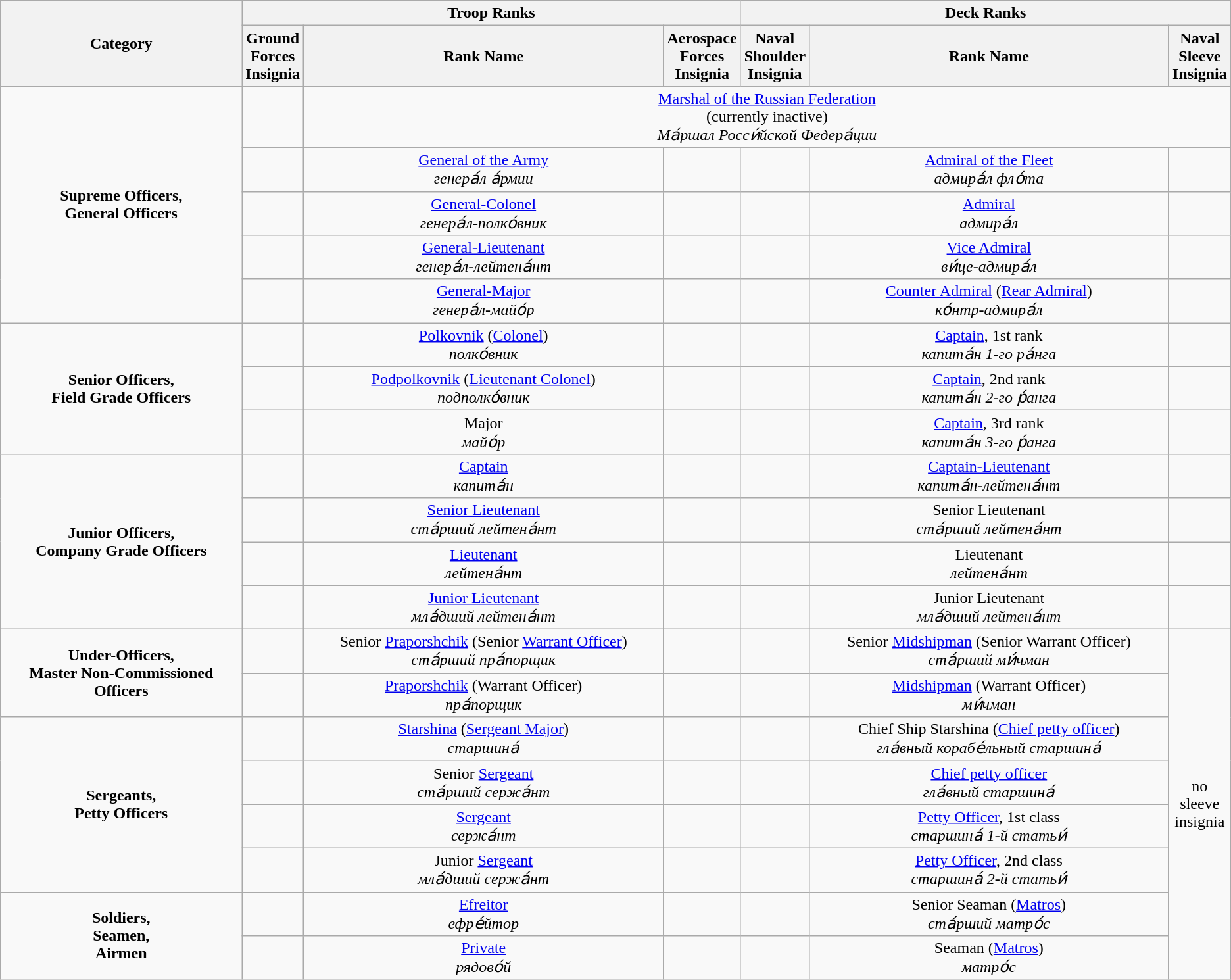<table class="wikitable" style="text-align:center;">
<tr>
<th width="20%" rowspan="2">Category</th>
<th width="40%" colspan="3">Troop Ranks</th>
<th width="40%" colspan="3">Deck Ranks</th>
</tr>
<tr>
<th>Ground Forces Insignia</th>
<th width="30%">Rank Name</th>
<th>Aerospace Forces Insignia</th>
<th>Naval Shoulder Insignia</th>
<th width="30%">Rank Name</th>
<th>Naval Sleeve Insignia</th>
</tr>
<tr>
<td rowspan="5"><strong>Supreme Officers,<br> General Officers</strong></td>
<td></td>
<td colspan="5"><a href='#'>Marshal of the Russian Federation</a><span><br> (currently inactive)</span><br> <em>Ма́ршал Росси́йской Федера́ции</em></td>
</tr>
<tr>
<td></td>
<td><a href='#'>General of the Army</a><br> <em>генера́л а́рмии</em></td>
<td></td>
<td></td>
<td><a href='#'>Admiral of the Fleet</a><br> <em>адмира́л фло́та</em></td>
<td></td>
</tr>
<tr>
<td></td>
<td><a href='#'>General-Colonel</a><br> <em>генера́л-полко́вник</em></td>
<td></td>
<td></td>
<td><a href='#'>Admiral</a><br> <em>адмира́л</em></td>
<td></td>
</tr>
<tr>
<td></td>
<td><a href='#'>General-Lieutenant</a><br> <em>генера́л-лейтена́нт</em></td>
<td></td>
<td></td>
<td><a href='#'>Vice Admiral</a><br> <em>ви́це-адмира́л</em></td>
<td></td>
</tr>
<tr>
<td></td>
<td><a href='#'>General-Major</a><br> <em>генера́л-майо́р</em></td>
<td></td>
<td></td>
<td><a href='#'>Counter Admiral</a> (<a href='#'>Rear Admiral</a>)<br> <em>ко́нтр-адмира́л</em></td>
<td></td>
</tr>
<tr>
<td rowspan="3"><strong>Senior Officers,<br> Field Grade Officers</strong></td>
<td></td>
<td><a href='#'>Polkovnik</a> (<a href='#'>Colonel</a>)<br> <em>полко́вник</em></td>
<td></td>
<td></td>
<td><a href='#'>Captain</a>, 1st rank<br> <em>капита́н 1-го ра́нга</em></td>
<td></td>
</tr>
<tr>
<td></td>
<td><a href='#'>Podpolkovnik</a> (<a href='#'>Lieutenant Colonel</a>)<br> <em>подполко́вник</em></td>
<td></td>
<td></td>
<td><a href='#'>Captain</a>, 2nd rank<br> <em>капита́н 2-го р́анга</em></td>
<td></td>
</tr>
<tr>
<td></td>
<td>Major<br> <em>майо́р</em></td>
<td></td>
<td></td>
<td><a href='#'>Captain</a>, 3rd rank<br> <em>капита́н 3-го р́анга</em></td>
<td></td>
</tr>
<tr>
<td rowspan="4"><strong>Junior Officers,<br> Company Grade Officers</strong></td>
<td></td>
<td><a href='#'>Captain</a><br> <em>капита́н</em></td>
<td></td>
<td></td>
<td><a href='#'>Captain-Lieutenant</a><br> <em>капита́н-лейтена́нт</em></td>
<td></td>
</tr>
<tr>
<td></td>
<td><a href='#'>Senior Lieutenant</a><br> <em>ста́рший лейтена́нт</em></td>
<td></td>
<td></td>
<td>Senior Lieutenant<br> <em>ста́рший лейтена́нт</em></td>
<td></td>
</tr>
<tr>
<td></td>
<td><a href='#'>Lieutenant</a><br> <em>лейтена́нт</em></td>
<td></td>
<td></td>
<td>Lieutenant<br> <em>лейтена́нт</em></td>
<td></td>
</tr>
<tr>
<td></td>
<td><a href='#'>Junior Lieutenant</a><br> <em>мла́дший лейтена́нт</em></td>
<td></td>
<td></td>
<td>Junior Lieutenant<br> <em>мла́дший лейтена́нт</em></td>
<td></td>
</tr>
<tr>
<td rowspan = "2"><strong>Under-Officers,<br> Master Non-Commissioned Officers</strong></td>
<td></td>
<td>Senior <a href='#'>Praporshchik</a> (Senior <a href='#'>Warrant Officer</a>)<br> <em>ста́рший пра́порщик</em></td>
<td></td>
<td></td>
<td>Senior <a href='#'>Midshipman</a> (Senior Warrant Officer)<br> <em>ста́рший ми́чман</em></td>
<td rowspan="8">no sleeve insignia</td>
</tr>
<tr>
<td></td>
<td><a href='#'>Praporshchik</a> (Warrant Officer)<br> <em>пра́порщик</em></td>
<td></td>
<td></td>
<td><a href='#'>Midshipman</a> (Warrant Officer)<br> <em>ми́чман</em></td>
</tr>
<tr>
<td rowspan = "4"><strong>Sergeants,<br> Petty Officers </strong></td>
<td></td>
<td><a href='#'>Starshina</a> (<a href='#'>Sergeant Major</a>)<br> <em>старшина́</em></td>
<td></td>
<td></td>
<td>Chief Ship Starshina (<a href='#'>Chief petty officer</a>)<br> <em>гла́вный корабе́льный старшина́</em></td>
</tr>
<tr>
<td></td>
<td>Senior <a href='#'>Sergeant</a><br> <em>ста́рший сержа́нт</em></td>
<td></td>
<td></td>
<td><a href='#'>Chief petty officer</a><br> <em>гла́вный старшина́</em></td>
</tr>
<tr>
<td></td>
<td><a href='#'>Sergeant</a><br> <em>сержа́нт</em></td>
<td></td>
<td></td>
<td><a href='#'>Petty Officer</a>, 1st class<br> <em>старшина́ 1-й статьи́</em></td>
</tr>
<tr>
<td></td>
<td>Junior <a href='#'>Sergeant</a><br> <em>мла́дший сержа́нт</em></td>
<td></td>
<td></td>
<td><a href='#'>Petty Officer</a>, 2nd class<br> <em>старшина́ 2-й статьи́</em></td>
</tr>
<tr>
<td rowspan= "2"><strong>Soldiers,<br> Seamen,<br> Airmen</strong></td>
<td></td>
<td><a href='#'>Efreitor</a><br> <em>ефре́йтор</em></td>
<td></td>
<td></td>
<td>Senior Seaman (<a href='#'>Matros</a>)<br> <em>ста́рший матро́с</em></td>
</tr>
<tr>
<td></td>
<td><a href='#'>Private</a><br> <em>рядово́й</em></td>
<td></td>
<td></td>
<td>Seaman (<a href='#'>Matros</a>)<br> <em>матро́с</em></td>
</tr>
</table>
